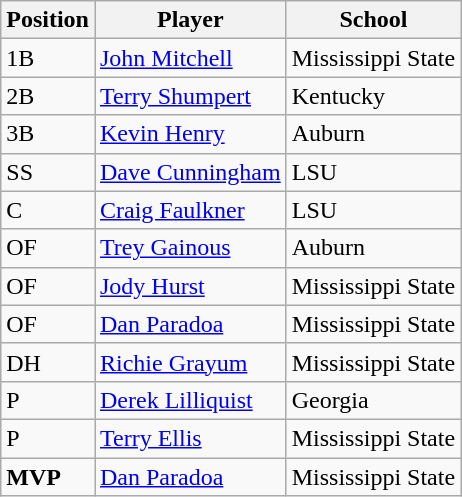<table class="wikitable">
<tr>
<th>Position</th>
<th>Player</th>
<th>School</th>
</tr>
<tr>
<td>1B</td>
<td><a href='#'>John Mitchell</a></td>
<td>Mississippi State</td>
</tr>
<tr>
<td>2B</td>
<td><a href='#'>Terry Shumpert</a></td>
<td>Kentucky</td>
</tr>
<tr>
<td>3B</td>
<td><a href='#'>Kevin Henry</a></td>
<td>Auburn</td>
</tr>
<tr>
<td>SS</td>
<td><a href='#'>Dave Cunningham</a></td>
<td>LSU</td>
</tr>
<tr>
<td>C</td>
<td><a href='#'>Craig Faulkner</a></td>
<td>LSU</td>
</tr>
<tr>
<td>OF</td>
<td><a href='#'>Trey Gainous</a></td>
<td>Auburn</td>
</tr>
<tr>
<td>OF</td>
<td><a href='#'>Jody Hurst</a></td>
<td>Mississippi State</td>
</tr>
<tr>
<td>OF</td>
<td><a href='#'>Dan Paradoa</a></td>
<td>Mississippi State</td>
</tr>
<tr>
<td>DH</td>
<td><a href='#'>Richie Grayum</a></td>
<td>Mississippi State</td>
</tr>
<tr>
<td>P</td>
<td><a href='#'>Derek Lilliquist</a></td>
<td>Georgia</td>
</tr>
<tr>
<td>P</td>
<td><a href='#'>Terry Ellis</a></td>
<td>Mississippi State</td>
</tr>
<tr>
<td><strong>MVP</strong></td>
<td><a href='#'>Dan Paradoa</a></td>
<td>Mississippi State</td>
</tr>
</table>
